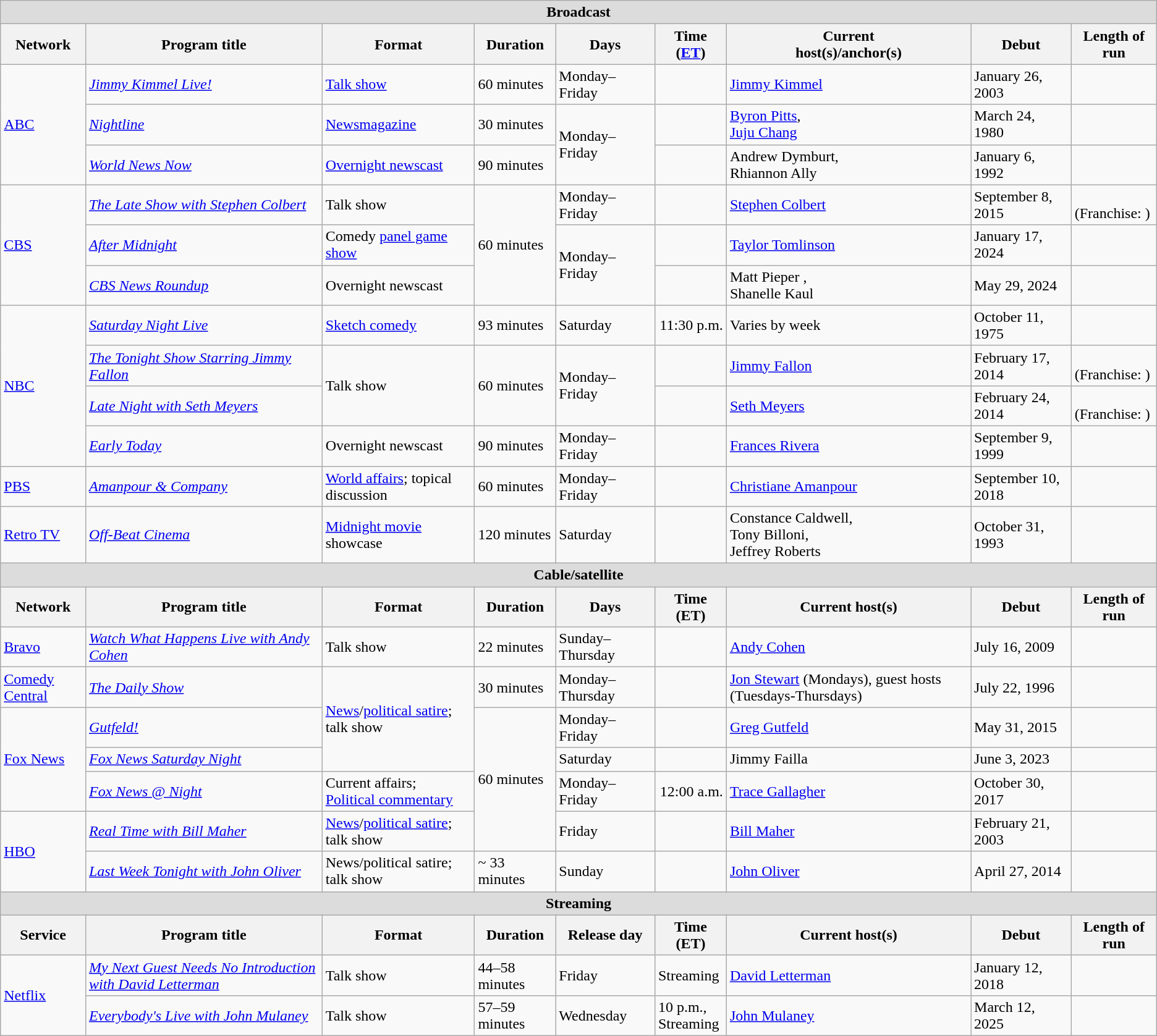<table class="wikitable sortable">
<tr>
<th scope="row" colspan="9" style=background:#DCDCDC; color:#000000; border: 2px solid #D33A5D>Broadcast</th>
</tr>
<tr>
<th>Network</th>
<th>Program title</th>
<th>Format</th>
<th>Duration<br></th>
<th>Days</th>
<th>Time (<a href='#'>ET</a>)</th>
<th>Current<br>host(s)/anchor(s)</th>
<th>Debut</th>
<th>Length of run</th>
</tr>
<tr>
<td rowspan="3"><a href='#'>ABC</a></td>
<td><em><a href='#'>Jimmy Kimmel Live!</a></em></td>
<td><a href='#'>Talk show</a></td>
<td>60 minutes</td>
<td>Monday–Friday<br></td>
<td align="right"></td>
<td><a href='#'>Jimmy Kimmel</a></td>
<td>January 26, 2003</td>
<td></td>
</tr>
<tr>
<td><em><a href='#'>Nightline</a></em></td>
<td><a href='#'>Newsmagazine</a></td>
<td>30 minutes</td>
<td rowspan="2">Monday–Friday</td>
<td align="right"></td>
<td><a href='#'>Byron Pitts</a>,<br><a href='#'>Juju Chang</a><br></td>
<td>March 24, 1980</td>
<td></td>
</tr>
<tr>
<td><em><a href='#'>World News Now</a></em></td>
<td><a href='#'>Overnight newscast</a></td>
<td>90 minutes</td>
<td align="right"><br></td>
<td>Andrew Dymburt,<br>Rhiannon Ally</td>
<td>January 6, 1992</td>
<td></td>
</tr>
<tr>
<td rowspan="3"><a href='#'>CBS</a></td>
<td><em><a href='#'>The Late Show with Stephen Colbert</a></em></td>
<td>Talk show</td>
<td rowspan="3">60 minutes</td>
<td>Monday–Friday<br></td>
<td align="right"></td>
<td><a href='#'>Stephen Colbert</a></td>
<td>September 8, 2015</td>
<td><br>(Franchise: )</td>
</tr>
<tr>
<td><em><a href='#'>After Midnight</a></em></td>
<td>Comedy <a href='#'>panel game show</a></td>
<td rowspan="2">Monday–Friday</td>
<td align="right"></td>
<td><a href='#'>Taylor Tomlinson</a></td>
<td>January 17, 2024</td>
<td></td>
</tr>
<tr>
<td><em><a href='#'>CBS News Roundup</a></em></td>
<td>Overnight newscast</td>
<td align="right"><br><br></td>
<td>Matt Pieper ,<br>Shanelle Kaul </td>
<td>May 29, 2024</td>
<td></td>
</tr>
<tr>
<td rowspan="4"><a href='#'>NBC</a></td>
<td><em><a href='#'>Saturday Night Live</a></em></td>
<td><a href='#'>Sketch comedy</a></td>
<td>93 minutes</td>
<td>Saturday</td>
<td align="right">11:30 p.m.<br></td>
<td>Varies by week</td>
<td>October 11, 1975</td>
<td></td>
</tr>
<tr>
<td><em><a href='#'>The Tonight Show Starring Jimmy Fallon</a></em></td>
<td rowspan="2">Talk show</td>
<td rowspan="2">60 minutes</td>
<td rowspan="2">Monday–Friday<br></td>
<td align="right"></td>
<td><a href='#'>Jimmy Fallon</a></td>
<td>February 17, 2014</td>
<td><br>(Franchise: )</td>
</tr>
<tr>
<td><em><a href='#'>Late Night with Seth Meyers</a></em></td>
<td align="right"></td>
<td><a href='#'>Seth Meyers</a></td>
<td>February 24, 2014</td>
<td><br>(Franchise: )</td>
</tr>
<tr>
<td><em><a href='#'>Early Today</a></em></td>
<td>Overnight newscast<br></td>
<td>90 minutes</td>
<td>Monday–Friday</td>
<td align="right"><br></td>
<td><a href='#'>Frances Rivera</a></td>
<td>September 9, 1999</td>
<td></td>
</tr>
<tr>
<td><a href='#'>PBS</a></td>
<td><em><a href='#'>Amanpour & Company</a></em></td>
<td><a href='#'>World affairs</a>; topical discussion</td>
<td>60 minutes<br></td>
<td>Monday–Friday</td>
<td align="right"></td>
<td><a href='#'>Christiane Amanpour</a></td>
<td>September 10, 2018</td>
<td></td>
</tr>
<tr>
<td><a href='#'>Retro TV</a></td>
<td><em><a href='#'>Off-Beat Cinema</a></em></td>
<td><a href='#'>Midnight movie</a> showcase</td>
<td>120 minutes</td>
<td>Saturday</td>
<td align="right"></td>
<td>Constance Caldwell,<br>Tony Billoni,<br>Jeffrey Roberts</td>
<td>October 31, 1993</td>
<td></td>
</tr>
<tr>
<th scope="row" colspan="9" style=background:#DCDCDC; color:#000000; border: 2px solid #D33A5D>Cable/satellite</th>
</tr>
<tr>
<th>Network</th>
<th>Program title</th>
<th>Format</th>
<th>Duration</th>
<th>Days</th>
<th>Time (ET)</th>
<th>Current host(s)</th>
<th>Debut</th>
<th>Length of run</th>
</tr>
<tr>
<td><a href='#'>Bravo</a></td>
<td><em><a href='#'>Watch What Happens Live with Andy Cohen</a></em></td>
<td>Talk show</td>
<td>22 minutes<br></td>
<td>Sunday–Thursday</td>
<td align="right"></td>
<td><a href='#'>Andy Cohen</a></td>
<td>July 16, 2009</td>
<td></td>
</tr>
<tr>
<td><a href='#'>Comedy Central</a></td>
<td><em><a href='#'>The Daily Show</a></em></td>
<td rowspan="3"><a href='#'>News</a>/<a href='#'>political satire</a>;<br>talk show</td>
<td>30 minutes</td>
<td>Monday–Thursday</td>
<td align="right"></td>
<td><a href='#'>Jon Stewart</a> (Mondays), guest hosts (Tuesdays-Thursdays)</td>
<td>July 22, 1996</td>
<td></td>
</tr>
<tr>
<td rowspan="3"><a href='#'>Fox News</a></td>
<td><em><a href='#'>Gutfeld!</a></em></td>
<td rowspan="4">60 minutes<br></td>
<td>Monday–Friday</td>
<td align="right"></td>
<td><a href='#'>Greg Gutfeld</a></td>
<td>May 31, 2015</td>
<td></td>
</tr>
<tr>
<td><em><a href='#'>Fox News Saturday Night</a></em></td>
<td>Saturday</td>
<td align="right"></td>
<td>Jimmy Failla</td>
<td>June 3, 2023</td>
<td></td>
</tr>
<tr>
<td><em><a href='#'>Fox News @ Night</a></em></td>
<td>Current affairs;<br><a href='#'>Political commentary</a></td>
<td>Monday–Friday</td>
<td align="right">12:00 a.m.</td>
<td><a href='#'>Trace Gallagher</a></td>
<td>October 30, 2017</td>
<td></td>
</tr>
<tr>
<td rowspan="2"><a href='#'>HBO</a></td>
<td><em><a href='#'>Real Time with Bill Maher</a></em></td>
<td><a href='#'>News</a>/<a href='#'>political satire</a>;<br>talk show</td>
<td>Friday</td>
<td align="right"></td>
<td><a href='#'>Bill Maher</a></td>
<td>February 21, 2003</td>
<td></td>
</tr>
<tr>
<td><em><a href='#'>Last Week Tonight with John Oliver</a></em></td>
<td>News/political satire;<br>talk show</td>
<td>~ 33 minutes<br></td>
<td>Sunday</td>
<td align="right"></td>
<td><a href='#'>John Oliver</a></td>
<td>April 27, 2014</td>
<td></td>
</tr>
<tr>
<th scope="row" colspan="9" style=background:#DCDCDC; color:#000000; border: 2px solid #D33A5D>Streaming</th>
</tr>
<tr>
<th>Service</th>
<th>Program title</th>
<th>Format</th>
<th>Duration</th>
<th>Release day</th>
<th>Time (ET)</th>
<th>Current host(s)</th>
<th>Debut</th>
<th>Length of run</th>
</tr>
<tr>
<td rowspan="2"><a href='#'>Netflix</a></td>
<td><em><a href='#'>My Next Guest Needs No Introduction with David Letterman</a></em></td>
<td>Talk show</td>
<td>44–58 minutes</td>
<td>Friday</td>
<td>Streaming</td>
<td><a href='#'>David Letterman</a></td>
<td>January 12, 2018</td>
<td></td>
</tr>
<tr>
<td><em><a href='#'>Everybody's Live with John Mulaney</a></em></td>
<td>Talk show</td>
<td>57–59 minutes</td>
<td>Wednesday</td>
<td>10 p.m.,<br>Streaming</td>
<td><a href='#'>John Mulaney</a></td>
<td>March 12, 2025</td>
<td></td>
</tr>
</table>
